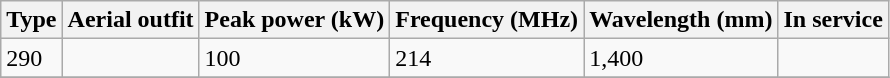<table class="wikitable">
<tr>
<th>Type</th>
<th>Aerial outfit</th>
<th>Peak power (kW)</th>
<th>Frequency (MHz)</th>
<th>Wavelength (mm)</th>
<th>In service</th>
</tr>
<tr>
<td>290</td>
<td></td>
<td>100</td>
<td>214</td>
<td>1,400</td>
<td></td>
</tr>
<tr>
</tr>
</table>
